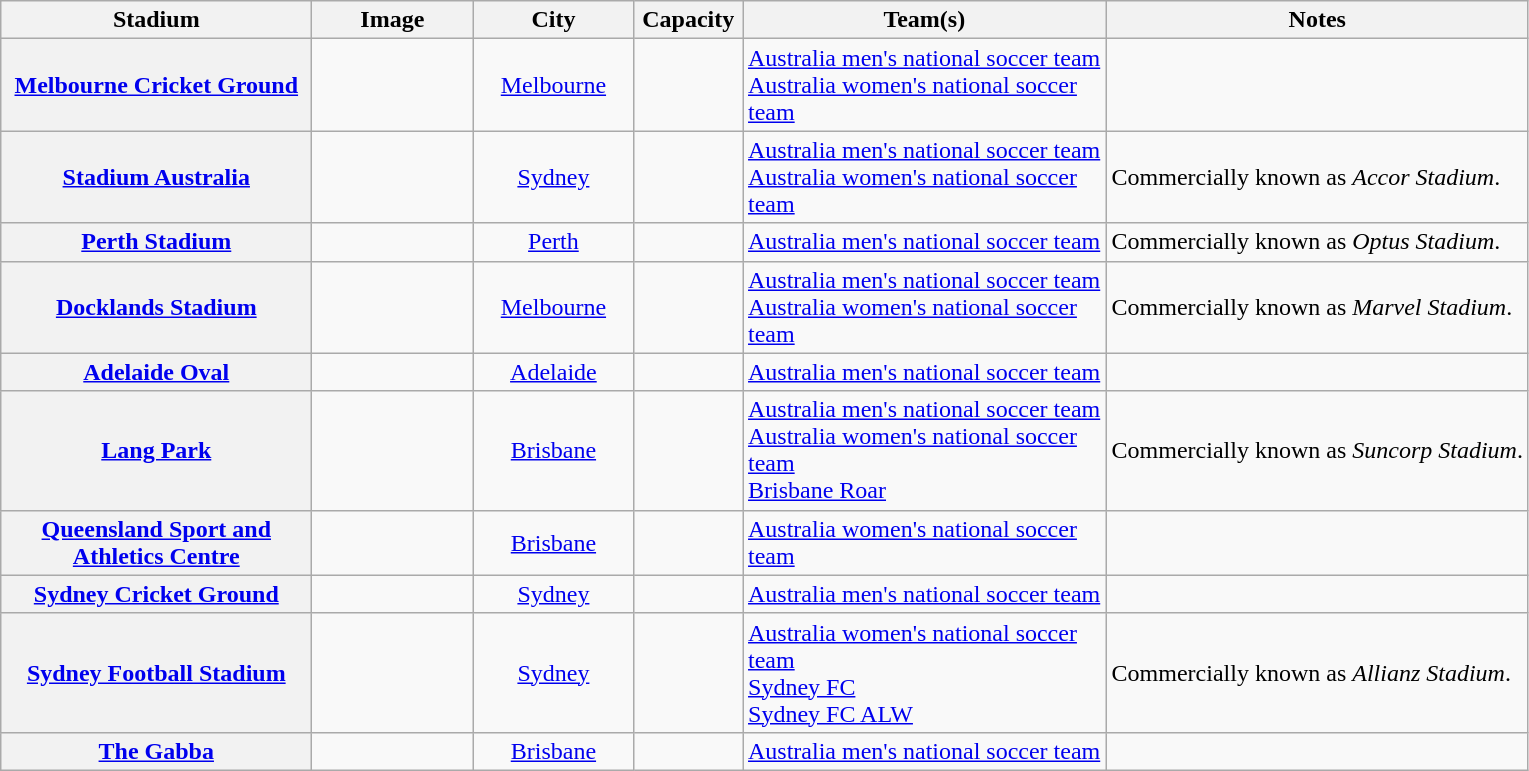<table class="wikitable plainrowheaders sortable">
<tr>
<th scope="col" style="width:200px;">Stadium</th>
<th scope="col" style="width:100px;">Image</th>
<th scope="col" style="width:100px;">City</th>
<th scope="col" style="width:65px;">Capacity</th>
<th scope="col" style="width:235px;">Team(s)</th>
<th scope="col" class="unsortable">Notes</th>
</tr>
<tr>
<th scope="row"><a href='#'>Melbourne Cricket Ground</a></th>
<td style="text-align:center;"></td>
<td style="text-align:center;"><a href='#'>Melbourne</a></td>
<td style="text-align:center;"></td>
<td><a href='#'>Australia men's national soccer team</a><br><a href='#'>Australia women's national soccer team</a></td>
<td></td>
</tr>
<tr>
<th scope="row"><a href='#'>Stadium Australia</a></th>
<td style="text-align:center;"></td>
<td style="text-align:center;"><a href='#'>Sydney</a></td>
<td style="text-align:center;"></td>
<td><a href='#'>Australia men's national soccer team</a><br><a href='#'>Australia women's national soccer team</a></td>
<td>Commercially known as <em>Accor Stadium</em>.</td>
</tr>
<tr>
<th scope="row"><a href='#'>Perth Stadium</a></th>
<td style="text-align:center;"></td>
<td style="text-align:center;"><a href='#'>Perth</a></td>
<td style="text-align:center;"></td>
<td><a href='#'>Australia men's national soccer team</a></td>
<td>Commercially known as <em>Optus Stadium</em>.</td>
</tr>
<tr>
<th scope="row"><a href='#'>Docklands Stadium</a></th>
<td style="text-align:center;"></td>
<td style="text-align:center;"><a href='#'>Melbourne</a></td>
<td style="text-align:center;"></td>
<td><a href='#'>Australia men's national soccer team</a><br><a href='#'>Australia women's national soccer team</a></td>
<td>Commercially known as <em>Marvel Stadium</em>.</td>
</tr>
<tr>
<th scope="row"><a href='#'>Adelaide Oval</a></th>
<td style="text-align:center;"></td>
<td style="text-align:center;"><a href='#'>Adelaide</a></td>
<td style="text-align:center;"></td>
<td><a href='#'>Australia men's national soccer team</a></td>
<td></td>
</tr>
<tr>
<th scope="row"><a href='#'>Lang Park</a></th>
<td style="text-align:center;"></td>
<td style="text-align:center;"><a href='#'>Brisbane</a></td>
<td style="text-align:center;"></td>
<td><a href='#'>Australia men's national soccer team</a><br><a href='#'>Australia women's national soccer team</a><br><a href='#'>Brisbane Roar</a></td>
<td>Commercially known as <em>Suncorp Stadium</em>.</td>
</tr>
<tr>
<th scope="row"><a href='#'>Queensland Sport and Athletics Centre</a></th>
<td style="text-align:center;"></td>
<td style="text-align:center;"><a href='#'>Brisbane</a></td>
<td style="text-align:center;"></td>
<td><a href='#'>Australia women's national soccer team</a></td>
<td></td>
</tr>
<tr>
<th scope="row"><a href='#'>Sydney Cricket Ground</a></th>
<td style="text-align:center;"></td>
<td style="text-align:center;"><a href='#'>Sydney</a></td>
<td style="text-align:center;"></td>
<td><a href='#'>Australia men's national soccer team</a></td>
<td></td>
</tr>
<tr>
<th scope="row"><a href='#'>Sydney Football Stadium</a></th>
<td style="text-align:center;"></td>
<td style="text-align:center;"><a href='#'>Sydney</a></td>
<td style="text-align:center;"></td>
<td><a href='#'>Australia women's national soccer team</a><br><a href='#'>Sydney FC</a><br><a href='#'>Sydney FC ALW</a></td>
<td>Commercially known as <em>Allianz Stadium</em>.</td>
</tr>
<tr>
<th scope="row"><a href='#'>The Gabba</a></th>
<td style="text-align:center;"></td>
<td style="text-align:center;"><a href='#'>Brisbane</a></td>
<td style="text-align:center;"></td>
<td><a href='#'>Australia men's national soccer team</a></td>
<td></td>
</tr>
</table>
